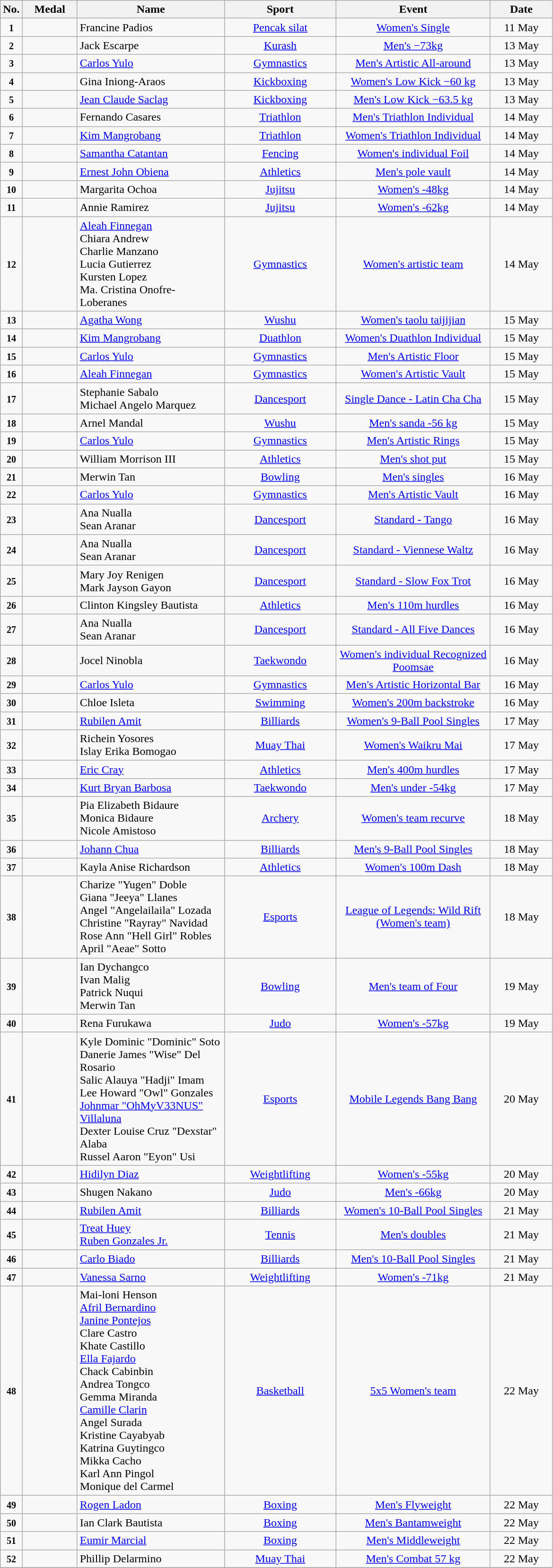<table class="wikitable sortable" style="font-size:100%; text-align:center">
<tr>
<th width="10">No.</th>
<th width="70">Medal</th>
<th width="200">Name</th>
<th width="150">Sport</th>
<th width="210">Event</th>
<th width="80">Date</th>
</tr>
<tr>
<td><small><strong>1</strong></small></td>
<td></td>
<td align=left>Francine Padios</td>
<td> <a href='#'>Pencak silat</a></td>
<td><a href='#'>Women's Single</a></td>
<td>11 May</td>
</tr>
<tr>
<td><small><strong>2</strong></small></td>
<td></td>
<td align=left>Jack Escarpe</td>
<td> <a href='#'>Kurash</a></td>
<td><a href='#'>Men's −73kg</a></td>
<td>13 May</td>
</tr>
<tr>
<td><small><strong>3</strong></small></td>
<td></td>
<td align=left><a href='#'>Carlos Yulo</a></td>
<td> <a href='#'>Gymnastics</a></td>
<td><a href='#'>Men's Artistic All-around</a></td>
<td>13 May</td>
</tr>
<tr>
<td><small><strong>4</strong></small></td>
<td></td>
<td align=left>Gina Iniong-Araos</td>
<td> <a href='#'>Kickboxing</a></td>
<td><a href='#'>Women's Low Kick −60 kg</a></td>
<td>13 May</td>
</tr>
<tr>
<td><small><strong>5</strong></small></td>
<td></td>
<td align=left><a href='#'>Jean Claude Saclag</a></td>
<td> <a href='#'>Kickboxing</a></td>
<td><a href='#'>Men's Low Kick −63.5 kg</a></td>
<td>13 May</td>
</tr>
<tr>
<td><small><strong>6</strong></small></td>
<td></td>
<td align=left>Fernando Casares</td>
<td> <a href='#'>Triathlon</a></td>
<td><a href='#'>Men's Triathlon Individual</a></td>
<td>14 May</td>
</tr>
<tr>
<td><small><strong>7</strong></small></td>
<td></td>
<td align=left><a href='#'>Kim Mangrobang</a></td>
<td> <a href='#'>Triathlon</a></td>
<td><a href='#'>Women's Triathlon Individual</a></td>
<td>14 May</td>
</tr>
<tr>
<td><small><strong>8</strong></small></td>
<td></td>
<td align=left><a href='#'>Samantha Catantan</a></td>
<td> <a href='#'>Fencing</a></td>
<td><a href='#'>Women's individual Foil</a></td>
<td>14 May</td>
</tr>
<tr>
<td><small><strong>9</strong></small></td>
<td></td>
<td align=left><a href='#'>Ernest John Obiena</a></td>
<td> <a href='#'>Athletics</a></td>
<td><a href='#'> Men's pole vault</a></td>
<td>14 May</td>
</tr>
<tr>
<td><small><strong>10</strong></small></td>
<td></td>
<td align=left>Margarita Ochoa</td>
<td> <a href='#'>Jujitsu</a></td>
<td><a href='#'> Women's -48kg</a></td>
<td>14 May</td>
</tr>
<tr>
<td><small><strong>11</strong></small></td>
<td></td>
<td align=left>Annie Ramirez</td>
<td> <a href='#'>Jujitsu</a></td>
<td><a href='#'> Women's -62kg</a></td>
<td>14 May</td>
</tr>
<tr>
<td><small><strong>12</strong></small></td>
<td></td>
<td align=left><a href='#'>Aleah Finnegan</a><br>Chiara Andrew<br>Charlie Manzano<br>Lucia Gutierrez<br>Kursten Lopez<br>Ma. Cristina Onofre-Loberanes</td>
<td> <a href='#'>Gymnastics</a></td>
<td><a href='#'>Women's artistic team</a></td>
<td>14 May</td>
</tr>
<tr>
<td><small><strong>13</strong></small></td>
<td></td>
<td align=left><a href='#'>Agatha Wong</a></td>
<td> <a href='#'>Wushu</a></td>
<td><a href='#'> Women's taolu taijijian</a></td>
<td>15 May</td>
</tr>
<tr>
<td><small><strong>14</strong></small></td>
<td></td>
<td align=left><a href='#'>Kim Mangrobang</a></td>
<td> <a href='#'>Duathlon</a></td>
<td><a href='#'>Women's Duathlon Individual</a></td>
<td>15 May</td>
</tr>
<tr>
<td><small><strong>15</strong></small></td>
<td></td>
<td align=left><a href='#'>Carlos Yulo</a></td>
<td> <a href='#'>Gymnastics</a></td>
<td><a href='#'>Men's Artistic Floor</a></td>
<td>15 May</td>
</tr>
<tr>
<td><small><strong>16</strong></small></td>
<td></td>
<td align=left><a href='#'>Aleah Finnegan</a></td>
<td> <a href='#'>Gymnastics</a></td>
<td><a href='#'>Women's Artistic Vault</a></td>
<td>15 May</td>
</tr>
<tr>
<td><small><strong>17</strong></small></td>
<td></td>
<td align=left>Stephanie Sabalo <br> Michael Angelo Marquez</td>
<td> <a href='#'>Dancesport</a></td>
<td><a href='#'>Single Dance - Latin Cha Cha</a></td>
<td>15 May</td>
</tr>
<tr>
<td><small><strong>18</strong></small></td>
<td></td>
<td align=left>Arnel Mandal</td>
<td> <a href='#'>Wushu</a></td>
<td><a href='#'>Men's sanda -56 kg</a></td>
<td>15 May</td>
</tr>
<tr>
<td><small><strong>19</strong></small></td>
<td></td>
<td align=left><a href='#'>Carlos Yulo</a></td>
<td> <a href='#'>Gymnastics</a></td>
<td><a href='#'>Men's Artistic Rings</a></td>
<td>15 May</td>
</tr>
<tr>
<td><small><strong>20</strong></small></td>
<td></td>
<td align=left>William Morrison III</td>
<td> <a href='#'>Athletics</a></td>
<td><a href='#'>Men's shot put</a></td>
<td>15 May</td>
</tr>
<tr>
<td><small><strong>21</strong></small></td>
<td></td>
<td align=left>Merwin Tan</td>
<td> <a href='#'>Bowling</a></td>
<td><a href='#'>Men's singles</a></td>
<td>16 May</td>
</tr>
<tr>
<td><small><strong>22</strong></small></td>
<td></td>
<td align=left><a href='#'>Carlos Yulo</a></td>
<td> <a href='#'>Gymnastics</a></td>
<td><a href='#'>Men's Artistic Vault</a></td>
<td>16 May</td>
</tr>
<tr>
<td><small><strong>23</strong></small></td>
<td></td>
<td align=left>Ana Nualla<br> Sean Aranar</td>
<td> <a href='#'>Dancesport</a></td>
<td><a href='#'>Standard - Tango</a></td>
<td>16 May</td>
</tr>
<tr>
<td><small><strong>24</strong></small></td>
<td></td>
<td align=left>Ana Nualla<br> Sean Aranar</td>
<td> <a href='#'>Dancesport</a></td>
<td><a href='#'>Standard - Viennese Waltz</a></td>
<td>16 May</td>
</tr>
<tr>
<td><small><strong>25</strong></small></td>
<td></td>
<td align=left>Mary Joy Renigen<br> Mark Jayson Gayon</td>
<td> <a href='#'>Dancesport</a></td>
<td><a href='#'>Standard - Slow Fox Trot</a></td>
<td>16 May</td>
</tr>
<tr>
<td><small><strong>26</strong></small></td>
<td></td>
<td align=left>Clinton Kingsley Bautista</td>
<td> <a href='#'>Athletics</a></td>
<td><a href='#'>Men's 110m hurdles</a></td>
<td>16 May</td>
</tr>
<tr>
<td><small><strong>27</strong></small></td>
<td></td>
<td align=left>Ana Nualla<br> Sean Aranar</td>
<td> <a href='#'>Dancesport</a></td>
<td><a href='#'>Standard - All Five Dances</a></td>
<td>16 May</td>
</tr>
<tr>
<td><small><strong>28</strong></small></td>
<td></td>
<td align=left>Jocel Ninobla</td>
<td> <a href='#'>Taekwondo</a></td>
<td><a href='#'>Women's individual Recognized Poomsae</a></td>
<td>16 May</td>
</tr>
<tr>
<td><small><strong>29</strong></small></td>
<td></td>
<td align=left><a href='#'>Carlos Yulo</a></td>
<td> <a href='#'>Gymnastics</a></td>
<td><a href='#'>Men's Artistic Horizontal Bar</a></td>
<td>16 May</td>
</tr>
<tr>
<td><small><strong>30</strong></small></td>
<td></td>
<td align=left>Chloe Isleta</td>
<td> <a href='#'>Swimming</a></td>
<td><a href='#'>Women's 200m backstroke</a></td>
<td>16 May</td>
</tr>
<tr>
<td><small><strong>31</strong></small></td>
<td></td>
<td align=left><a href='#'>Rubilen Amit</a></td>
<td> <a href='#'>Billiards</a></td>
<td><a href='#'>Women's 9-Ball Pool Singles</a></td>
<td>17 May</td>
</tr>
<tr>
<td><small><strong>32</strong></small></td>
<td></td>
<td align=left>Richein Yosores <br> Islay Erika Bomogao</td>
<td> <a href='#'>Muay Thai</a></td>
<td><a href='#'>Women's Waikru Mai</a></td>
<td>17 May</td>
</tr>
<tr>
<td><small><strong>33</strong></small></td>
<td></td>
<td align=left><a href='#'>Eric Cray</a></td>
<td> <a href='#'>Athletics</a></td>
<td><a href='#'>Men's 400m hurdles</a></td>
<td>17 May</td>
</tr>
<tr>
<td><small><strong>34</strong></small></td>
<td></td>
<td align=left><a href='#'>Kurt Bryan Barbosa</a></td>
<td> <a href='#'>Taekwondo</a></td>
<td><a href='#'>Men's under -54kg</a></td>
<td>17 May</td>
</tr>
<tr>
<td><small><strong>35</strong></small></td>
<td></td>
<td align=left>Pia Elizabeth Bidaure<br>Monica Bidaure<br>Nicole Amistoso</td>
<td> <a href='#'>Archery</a></td>
<td><a href='#'>Women's team recurve</a></td>
<td>18 May</td>
</tr>
<tr>
<td><small><strong>36</strong></small></td>
<td></td>
<td align=left><a href='#'>Johann Chua</a></td>
<td> <a href='#'>Billiards</a></td>
<td><a href='#'>Men's 9-Ball Pool Singles</a></td>
<td>18 May</td>
</tr>
<tr>
<td><small><strong>37</strong></small></td>
<td></td>
<td align=left>Kayla Anise Richardson</td>
<td> <a href='#'>Athletics</a></td>
<td><a href='#'>Women's 100m Dash</a></td>
<td>18 May</td>
</tr>
<tr>
<td><small><strong>38</strong></small></td>
<td></td>
<td align=left>Charize "Yugen" Doble<br>Giana "Jeeya" Llanes<br>Angel "Angelailaila" Lozada<br>Christine "Rayray" Navidad<br>Rose Ann "Hell Girl" Robles<br>April "Aeae" Sotto</td>
<td> <a href='#'>Esports</a></td>
<td><a href='#'>League of Legends: Wild Rift (Women's team)</a></td>
<td>18 May</td>
</tr>
<tr>
<td><small><strong>39</strong></small></td>
<td></td>
<td align=left>Ian Dychangco<br>Ivan Malig<br>Patrick Nuqui<br>Merwin Tan</td>
<td> <a href='#'>Bowling</a></td>
<td><a href='#'>Men's team of Four</a></td>
<td>19 May</td>
</tr>
<tr>
<td><small><strong>40</strong></small></td>
<td></td>
<td align=left>Rena Furukawa</td>
<td> <a href='#'>Judo</a></td>
<td><a href='#'>Women's -57kg</a></td>
<td>19 May</td>
</tr>
<tr>
<td><small><strong>41</strong></small></td>
<td></td>
<td align=left>Kyle Dominic "Dominic" Soto<br>Danerie James "Wise" Del Rosario<br>Salic Alauya "Hadji" Imam<br>Lee Howard "Owl" Gonzales<br><a href='#'>Johnmar "OhMyV33NUS" Villaluna</a><br>Dexter Louise Cruz "Dexstar" Alaba<br>Russel Aaron "Eyon" Usi</td>
<td> <a href='#'>Esports</a></td>
<td><a href='#'>Mobile Legends Bang Bang</a></td>
<td>20 May</td>
</tr>
<tr>
<td><small><strong>42</strong></small></td>
<td></td>
<td align=left><a href='#'>Hidilyn Diaz</a></td>
<td> <a href='#'>Weightlifting</a></td>
<td><a href='#'>Women's -55kg</a></td>
<td>20 May</td>
</tr>
<tr>
<td><small><strong>43</strong></small></td>
<td></td>
<td align=left>Shugen Nakano</td>
<td> <a href='#'>Judo</a></td>
<td><a href='#'>Men's -66kg</a></td>
<td>20 May</td>
</tr>
<tr>
<td><small><strong>44</strong></small></td>
<td></td>
<td align=left><a href='#'>Rubilen Amit</a></td>
<td> <a href='#'>Billiards</a></td>
<td><a href='#'>Women's 10-Ball Pool Singles</a></td>
<td>21 May</td>
</tr>
<tr>
<td><small><strong>45</strong></small></td>
<td></td>
<td align=left><a href='#'>Treat Huey</a><br><a href='#'>Ruben Gonzales Jr.</a></td>
<td> <a href='#'>Tennis</a></td>
<td><a href='#'>Men's doubles</a></td>
<td>21 May</td>
</tr>
<tr>
<td><small><strong>46</strong></small></td>
<td></td>
<td align=left><a href='#'>Carlo Biado</a></td>
<td> <a href='#'>Billiards</a></td>
<td><a href='#'>Men's 10-Ball Pool Singles</a></td>
<td>21 May</td>
</tr>
<tr>
<td><small><strong>47</strong></small></td>
<td></td>
<td align=left><a href='#'>Vanessa Sarno</a></td>
<td> <a href='#'>Weightlifting</a></td>
<td><a href='#'>Women's -71kg</a></td>
<td>21 May</td>
</tr>
<tr>
<td><small><strong>48</strong></small></td>
<td></td>
<td align=left>Mai-loni Henson<br><a href='#'>Afril Bernardino</a><br><a href='#'>Janine Pontejos</a><br>Clare Castro<br>Khate Castillo<br><a href='#'>Ella Fajardo</a><br>Chack Cabinbin<br>Andrea Tongco<br>Gemma Miranda<br><a href='#'>Camille Clarin</a><br>Angel Surada<br>Kristine Cayabyab<br>Katrina Guytingco<br>Mikka Cacho<br>Karl Ann Pingol<br>Monique del Carmel</td>
<td> <a href='#'>Basketball</a></td>
<td><a href='#'>5x5 Women's team</a></td>
<td>22 May</td>
</tr>
<tr>
<td><small><strong>49</strong></small></td>
<td></td>
<td align=left><a href='#'>Rogen Ladon</a></td>
<td> <a href='#'>Boxing</a></td>
<td><a href='#'> Men's Flyweight</a></td>
<td>22 May</td>
</tr>
<tr>
<td><small><strong>50</strong></small></td>
<td></td>
<td align=left>Ian Clark Bautista</td>
<td> <a href='#'>Boxing</a></td>
<td><a href='#'> Men's Bantamweight</a></td>
<td>22 May</td>
</tr>
<tr>
<td><small><strong>51</strong></small></td>
<td></td>
<td align=left><a href='#'>Eumir Marcial</a></td>
<td> <a href='#'>Boxing</a></td>
<td><a href='#'> Men's Middleweight</a></td>
<td>22 May</td>
</tr>
<tr>
<td><small><strong>52</strong></small></td>
<td></td>
<td align=left>Phillip Delarmino</td>
<td> <a href='#'>Muay Thai</a></td>
<td><a href='#'> Men's Combat 57 kg</a></td>
<td>22 May</td>
</tr>
<tr>
</tr>
</table>
